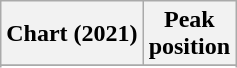<table class="wikitable sortable plainrowheaders">
<tr>
<th>Chart (2021)</th>
<th>Peak<br>position</th>
</tr>
<tr>
</tr>
<tr>
</tr>
</table>
